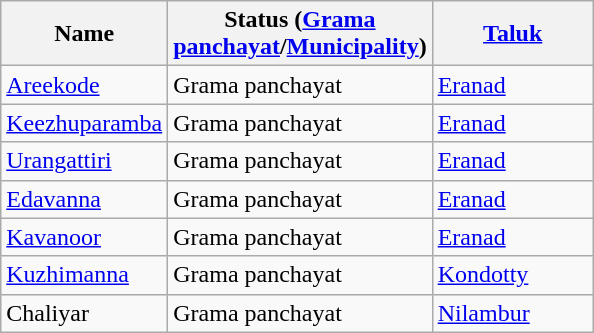<table class="wikitable sortable static-row-numbers static-row-header-hash">
<tr>
<th width="100px">Name</th>
<th width="130px">Status (<a href='#'>Grama panchayat</a>/<a href='#'>Municipality</a>)</th>
<th width="100px"><a href='#'>Taluk</a></th>
</tr>
<tr>
<td><a href='#'>Areekode</a></td>
<td>Grama panchayat</td>
<td><a href='#'>Eranad</a></td>
</tr>
<tr>
<td><a href='#'>Keezhuparamba</a></td>
<td>Grama panchayat</td>
<td><a href='#'>Eranad</a></td>
</tr>
<tr>
<td><a href='#'>Urangattiri</a></td>
<td>Grama panchayat</td>
<td><a href='#'>Eranad</a></td>
</tr>
<tr>
<td><a href='#'>Edavanna</a></td>
<td>Grama panchayat</td>
<td><a href='#'>Eranad</a></td>
</tr>
<tr>
<td><a href='#'>Kavanoor</a></td>
<td>Grama panchayat</td>
<td><a href='#'>Eranad</a></td>
</tr>
<tr>
<td><a href='#'>Kuzhimanna</a></td>
<td>Grama panchayat</td>
<td><a href='#'>Kondotty</a></td>
</tr>
<tr>
<td>Chaliyar</td>
<td>Grama panchayat</td>
<td><a href='#'>Nilambur</a></td>
</tr>
</table>
